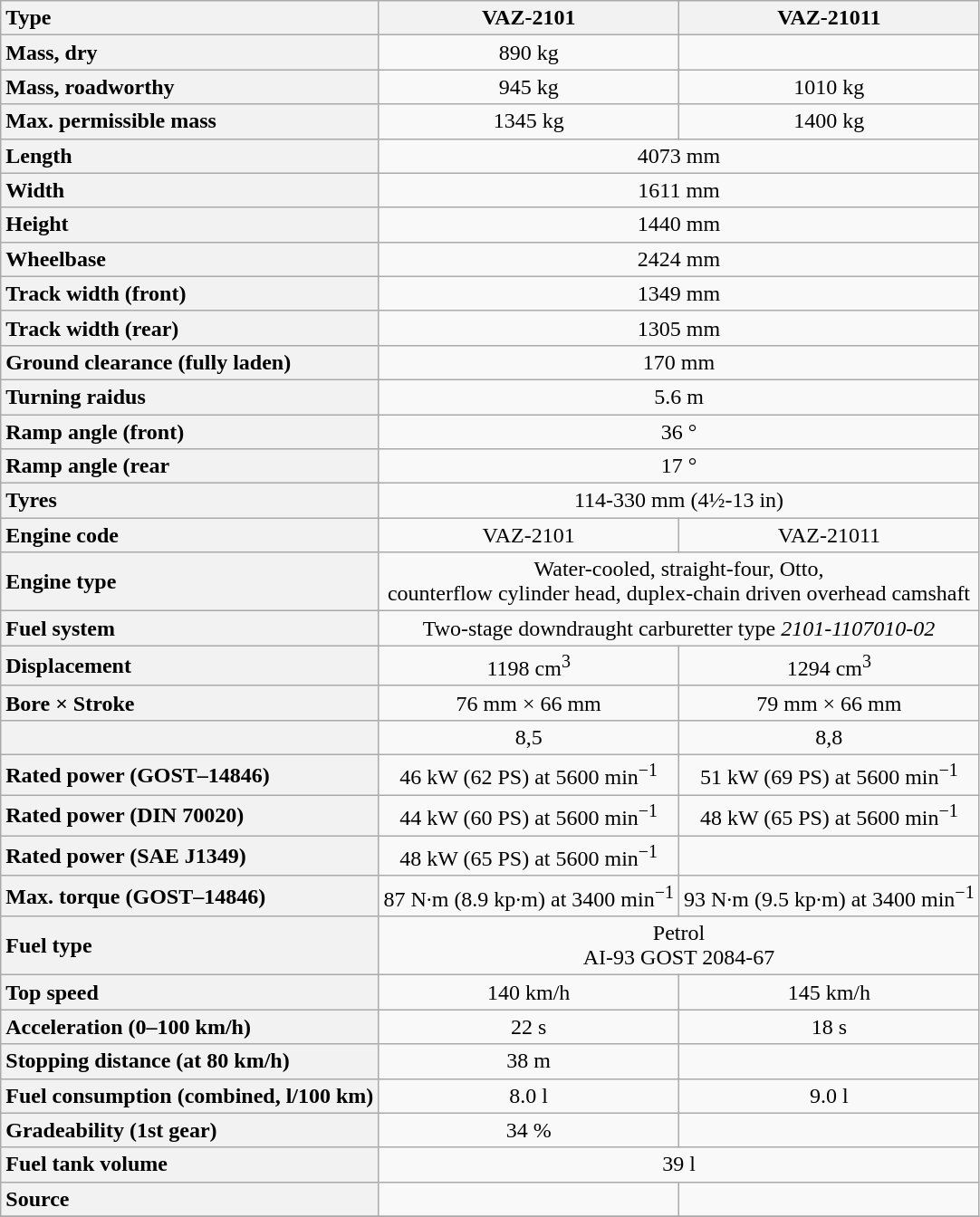<table class="wikitable collapsible mw-collapsed" style="text-align:center;">
<tr>
<th style="text-align:left;">Type</th>
<th>VAZ-2101</th>
<th>VAZ-21011</th>
</tr>
<tr>
<th style="text-align:left;">Mass, dry</th>
<td>890 kg</td>
<td></td>
</tr>
<tr>
<th style="text-align:left;">Mass, roadworthy</th>
<td>945 kg</td>
<td>1010 kg</td>
</tr>
<tr>
<th style="text-align:left;">Max. permissible mass</th>
<td>1345 kg</td>
<td>1400 kg</td>
</tr>
<tr>
<th style="text-align:left;">Length</th>
<td colspan="2">4073 mm</td>
</tr>
<tr>
<th style="text-align:left;">Width</th>
<td colspan="2">1611 mm</td>
</tr>
<tr>
<th style="text-align:left;">Height</th>
<td colspan="2">1440 mm</td>
</tr>
<tr>
<th style="text-align:left;">Wheelbase</th>
<td colspan="2">2424 mm</td>
</tr>
<tr>
<th style="text-align:left;">Track width (front)</th>
<td colspan="2">1349 mm</td>
</tr>
<tr>
<th style="text-align:left;">Track width (rear)</th>
<td colspan="2">1305 mm</td>
</tr>
<tr>
<th style="text-align:left;">Ground clearance (fully laden)</th>
<td colspan="2">170 mm</td>
</tr>
<tr>
<th style="text-align:left;">Turning raidus</th>
<td colspan="2">5.6 m</td>
</tr>
<tr>
<th style="text-align:left;">Ramp angle (front)</th>
<td colspan="2">36 °</td>
</tr>
<tr>
<th style="text-align:left;">Ramp angle (rear</th>
<td colspan="2">17 °</td>
</tr>
<tr>
<th style="text-align:left;">Tyres</th>
<td colspan="2">114-330 mm (4½-13 in)</td>
</tr>
<tr>
<th style="text-align:left;">Engine code</th>
<td colspan="1">VAZ-2101</td>
<td colspan="1">VAZ-21011</td>
</tr>
<tr>
<th style="text-align:left;">Engine type</th>
<td colspan="2">Water-cooled, straight-four, Otto,<br>counterflow cylinder head, duplex-chain driven overhead camshaft</td>
</tr>
<tr>
<th style="text-align:left;">Fuel system</th>
<td colspan="2">Two-stage downdraught carburetter type <em>2101-1107010-02</em></td>
</tr>
<tr>
<th style="text-align:left;">Displacement</th>
<td colspan="1">1198 cm<sup>3</sup></td>
<td colspan="1">1294 cm<sup>3</sup></td>
</tr>
<tr>
<th style="text-align:left;">Bore × Stroke</th>
<td colspan="1">76 mm × 66 mm</td>
<td colspan="1">79 mm × 66 mm</td>
</tr>
<tr>
<th style="text-align:left;"></th>
<td colspan="1">8,5</td>
<td colspan="1">8,8</td>
</tr>
<tr>
<th style="text-align:left;">Rated power (GOST–14846)</th>
<td colspan="1">46 kW (62 PS) at 5600 min<sup>−1</sup></td>
<td colspan="1">51 kW (69 PS) at 5600 min<sup>−1</sup></td>
</tr>
<tr>
<th style="text-align:left;">Rated power (DIN 70020)</th>
<td colspan="1">44 kW (60 PS) at 5600 min<sup>−1</sup></td>
<td colspan="1">48 kW (65 PS) at 5600 min<sup>−1</sup></td>
</tr>
<tr>
<th style="text-align:left;">Rated power (SAE J1349)</th>
<td colspan="1">48 kW (65 PS) at 5600 min<sup>−1</sup></td>
<td colspan="1"></td>
</tr>
<tr>
<th style="text-align:left;">Max. torque (GOST–14846)</th>
<td colspan="1">87 N·m (8.9 kp·m) at 3400 min<sup>−1</sup></td>
<td colspan="1">93 N·m (9.5 kp·m) at 3400 min<sup>−1</sup></td>
</tr>
<tr>
<th style="text-align:left;">Fuel type</th>
<td colspan="2">Petrol<br>AI-93 GOST 2084-67</td>
</tr>
<tr>
<th style="text-align:left;">Top speed</th>
<td>140 km/h</td>
<td>145 km/h</td>
</tr>
<tr>
<th style="text-align:left;">Acceleration (0–100 km/h)</th>
<td>22 s</td>
<td>18 s</td>
</tr>
<tr>
<th style="text-align:left;">Stopping distance (at 80 km/h)</th>
<td>38 m</td>
<td></td>
</tr>
<tr>
<th style="text-align:left;">Fuel consumption (combined, l/100 km)</th>
<td>8.0 l</td>
<td>9.0 l</td>
</tr>
<tr>
<th style="text-align:left;">Gradeability (1st gear)</th>
<td>34 %</td>
<td></td>
</tr>
<tr>
<th style="text-align:left;">Fuel tank volume</th>
<td colspan="2">39 l</td>
</tr>
<tr>
<th style="text-align:left;">Source</th>
<td style="text-align:center;" colspan="1"></td>
<td style="text-align:center;" colspan="1"></td>
</tr>
<tr>
</tr>
</table>
